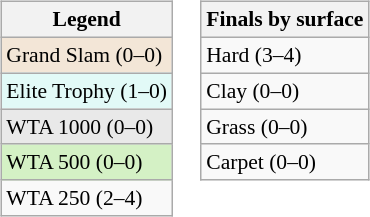<table>
<tr valign=top>
<td><br><table class=wikitable style="font-size:90%">
<tr>
<th>Legend</th>
</tr>
<tr style="background:#f3e6d7;">
<td>Grand Slam (0–0)</td>
</tr>
<tr style="background:#e2faf7;">
<td>Elite Trophy (1–0)</td>
</tr>
<tr style="background:#e9e9e9;">
<td>WTA 1000 (0–0)</td>
</tr>
<tr style="background:#d4f1c5;">
<td>WTA 500 (0–0)</td>
</tr>
<tr>
<td>WTA 250 (2–4)</td>
</tr>
</table>
</td>
<td><br><table class=wikitable style="font-size:90%">
<tr>
<th>Finals by surface</th>
</tr>
<tr>
<td>Hard (3–4)</td>
</tr>
<tr>
<td>Clay (0–0)</td>
</tr>
<tr>
<td>Grass (0–0)</td>
</tr>
<tr>
<td>Carpet (0–0)</td>
</tr>
</table>
</td>
</tr>
</table>
